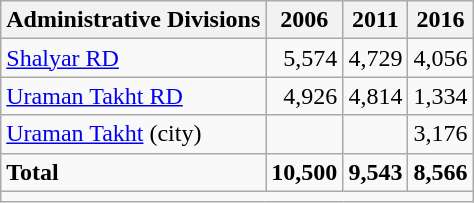<table class="wikitable">
<tr>
<th>Administrative Divisions</th>
<th>2006</th>
<th>2011</th>
<th>2016</th>
</tr>
<tr>
<td><a href='#'>Shalyar RD</a></td>
<td style="text-align: right;">5,574</td>
<td style="text-align: right;">4,729</td>
<td style="text-align: right;">4,056</td>
</tr>
<tr>
<td><a href='#'>Uraman Takht RD</a></td>
<td style="text-align: right;">4,926</td>
<td style="text-align: right;">4,814</td>
<td style="text-align: right;">1,334</td>
</tr>
<tr>
<td><a href='#'>Uraman Takht</a> (city)</td>
<td style="text-align: right;"></td>
<td style="text-align: right;"></td>
<td style="text-align: right;">3,176</td>
</tr>
<tr>
<td><strong>Total</strong></td>
<td style="text-align: right;"><strong>10,500</strong></td>
<td style="text-align: right;"><strong>9,543</strong></td>
<td style="text-align: right;"><strong>8,566</strong></td>
</tr>
<tr>
<td colspan=4></td>
</tr>
</table>
